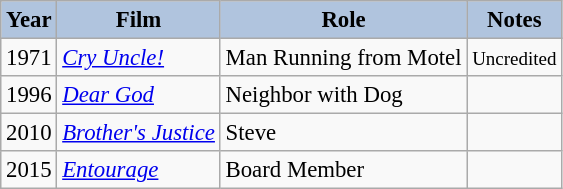<table class="wikitable" style="font-size:95%;">
<tr>
<th style="background:#B0C4DE;">Year</th>
<th style="background:#B0C4DE;">Film</th>
<th style="background:#B0C4DE;">Role</th>
<th style="background:#B0C4DE;">Notes</th>
</tr>
<tr>
<td>1971</td>
<td><em><a href='#'>Cry Uncle!</a></em></td>
<td>Man Running from Motel</td>
<td><small>Uncredited</small></td>
</tr>
<tr>
<td>1996</td>
<td><em><a href='#'>Dear God</a></em></td>
<td>Neighbor with Dog</td>
<td></td>
</tr>
<tr>
<td>2010</td>
<td><em><a href='#'>Brother's Justice</a></em></td>
<td>Steve</td>
<td></td>
</tr>
<tr>
<td>2015</td>
<td><em><a href='#'>Entourage</a></em></td>
<td>Board Member</td>
<td></td>
</tr>
</table>
